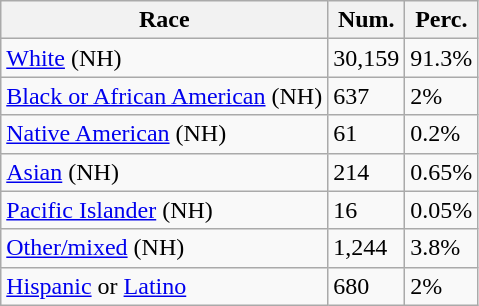<table class="wikitable">
<tr>
<th>Race</th>
<th>Num.</th>
<th>Perc.</th>
</tr>
<tr>
<td><a href='#'>White</a> (NH)</td>
<td>30,159</td>
<td>91.3%</td>
</tr>
<tr>
<td><a href='#'>Black or African American</a> (NH)</td>
<td>637</td>
<td>2%</td>
</tr>
<tr>
<td><a href='#'>Native American</a> (NH)</td>
<td>61</td>
<td>0.2%</td>
</tr>
<tr>
<td><a href='#'>Asian</a> (NH)</td>
<td>214</td>
<td>0.65%</td>
</tr>
<tr>
<td><a href='#'>Pacific Islander</a> (NH)</td>
<td>16</td>
<td>0.05%</td>
</tr>
<tr>
<td><a href='#'>Other/mixed</a> (NH)</td>
<td>1,244</td>
<td>3.8%</td>
</tr>
<tr>
<td><a href='#'>Hispanic</a> or <a href='#'>Latino</a></td>
<td>680</td>
<td>2%</td>
</tr>
</table>
